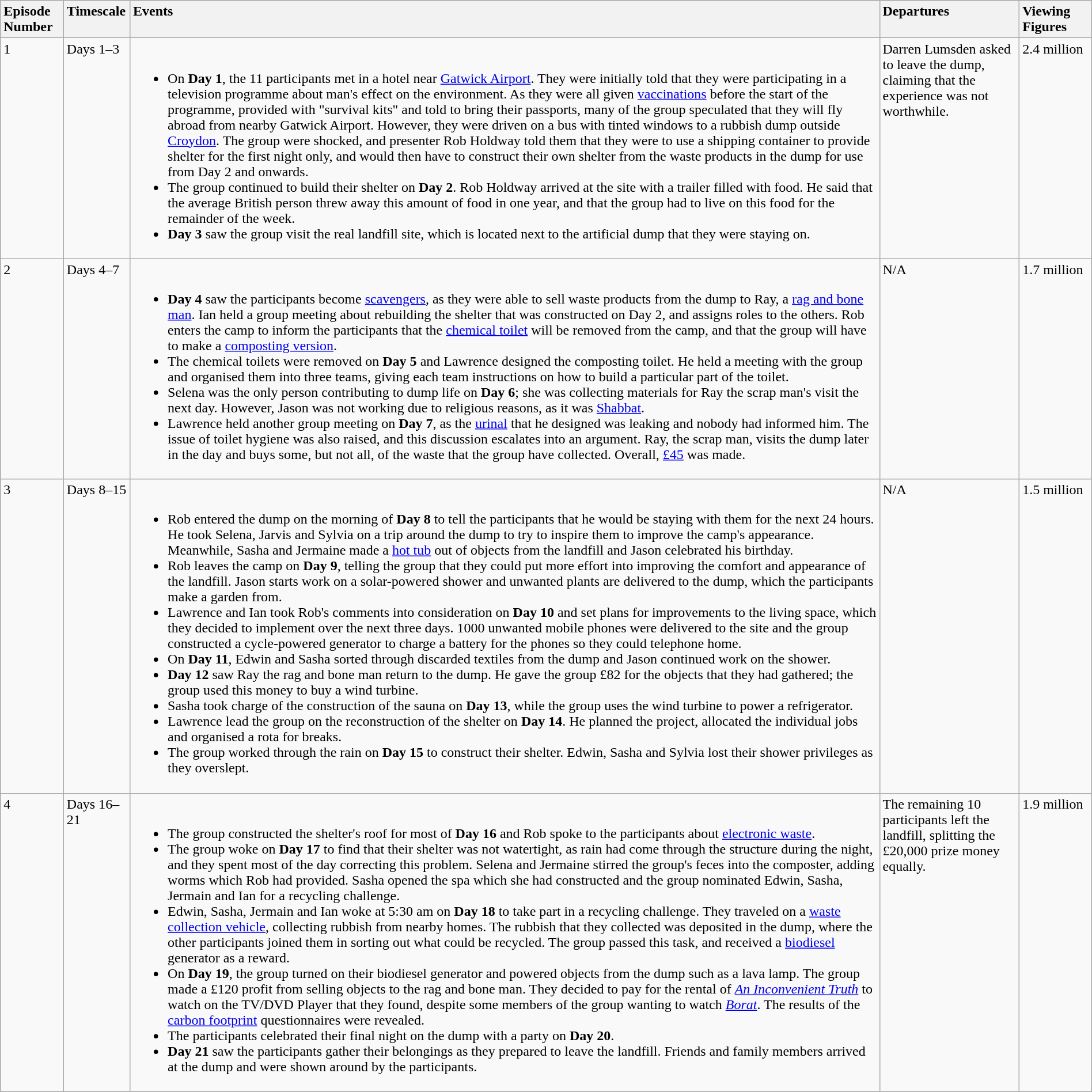<table class="wikitable" style="width: 100%">
<tr valign="top">
<th style="text-align:left">Episode Number</th>
<th style="text-align:left">Timescale</th>
<th style="text-align:left">Events</th>
<th style="text-align:left">Departures</th>
<th style="text-align:left">Viewing Figures</th>
</tr>
<tr valign="top">
<td>1</td>
<td>Days 1–3</td>
<td><br><ul><li>On <strong>Day 1</strong>, the 11 participants met in a hotel near <a href='#'>Gatwick Airport</a>. They were initially told that they were participating in a television programme about man's effect on the environment. As they were all given <a href='#'>vaccinations</a> before the start of the programme, provided with "survival kits" and told to bring their passports, many of the group speculated that they will fly abroad from nearby Gatwick Airport. However, they were driven on a bus with tinted windows to a rubbish dump outside <a href='#'>Croydon</a>. The group were shocked, and presenter Rob Holdway told them that they were to use a shipping container to provide shelter for the first night only, and would then have to construct their own shelter from the waste products in the dump for use from Day 2 and onwards.</li><li>The group continued to build their shelter on <strong>Day 2</strong>. Rob Holdway arrived at the site with a trailer filled with food. He said that the average British person threw away this amount of food in one year, and that the group had to live on this food for the remainder of the week.</li><li><strong>Day 3</strong> saw the group visit the real landfill site, which is located next to the artificial dump that they were staying on.</li></ul></td>
<td>Darren Lumsden asked to leave the dump, claiming that the experience was not worthwhile.</td>
<td>2.4 million</td>
</tr>
<tr valign="top">
<td>2</td>
<td>Days 4–7</td>
<td><br><ul><li><strong>Day 4</strong> saw the participants become <a href='#'>scavengers</a>, as they were able to sell waste products from the dump to Ray, a <a href='#'>rag and bone man</a>. Ian held a group meeting about rebuilding the shelter that was constructed on Day 2, and assigns roles to the others. Rob enters the camp to inform the participants that the <a href='#'>chemical toilet</a> will be removed from the camp, and that the group will have to make a <a href='#'>composting version</a>.</li><li>The chemical toilets were removed on <strong>Day 5</strong> and Lawrence designed the composting toilet. He held a meeting with the group and organised them into three teams, giving each team instructions on how to build a particular part of the toilet.</li><li>Selena was the only person contributing to dump life on <strong>Day 6</strong>; she was collecting materials for Ray the scrap man's visit the next day. However, Jason was not working due to religious reasons, as it was <a href='#'>Shabbat</a>.</li><li>Lawrence held another group meeting on <strong>Day 7</strong>, as the <a href='#'>urinal</a> that he designed was leaking and nobody had informed him. The issue of toilet hygiene was also raised, and this discussion escalates into an argument. Ray, the scrap man, visits the dump later in the day and buys some, but not all, of the waste that the group have collected. Overall, <a href='#'>£45</a> was made.</li></ul></td>
<td>N/A</td>
<td>1.7 million</td>
</tr>
<tr valign="top">
<td>3</td>
<td>Days 8–15</td>
<td><br><ul><li>Rob entered the dump on the morning of <strong>Day 8</strong> to tell the participants that he would be staying with them for the next 24 hours. He took Selena, Jarvis and Sylvia on a trip around the dump to try to inspire them to improve the camp's appearance. Meanwhile, Sasha and Jermaine made a <a href='#'>hot tub</a> out of objects from the landfill and Jason celebrated his birthday.</li><li>Rob leaves the camp on <strong>Day 9</strong>, telling the group that they could put more effort into improving the comfort and appearance of the landfill. Jason starts work on a solar-powered shower and unwanted plants are delivered to the dump, which the participants make a garden from.</li><li>Lawrence and Ian took Rob's comments into consideration on <strong>Day 10</strong> and set plans for improvements to the living space, which they decided to implement over the next three days. 1000 unwanted mobile phones were delivered to the site and the group constructed a cycle-powered generator to charge a battery for the phones so they could telephone home.</li><li>On <strong>Day 11</strong>, Edwin and Sasha sorted through discarded textiles from the dump and Jason continued work on the shower.</li><li><strong>Day 12</strong> saw Ray the rag and bone man return to the dump. He gave the group £82 for the objects that they had gathered; the group used this money to buy a wind turbine.</li><li>Sasha took charge of the construction of the sauna on <strong>Day 13</strong>, while the group uses the wind turbine to power a refrigerator.</li><li>Lawrence lead the group on the reconstruction of the shelter on <strong>Day 14</strong>. He planned the project, allocated the individual jobs and organised a rota for breaks.</li><li>The group worked through the rain on <strong>Day 15</strong> to construct their shelter. Edwin, Sasha and Sylvia lost their shower privileges as they overslept.</li></ul></td>
<td>N/A</td>
<td>1.5 million</td>
</tr>
<tr valign="top">
<td>4</td>
<td>Days 16–21</td>
<td><br><ul><li>The group constructed the shelter's roof for most of <strong>Day 16</strong> and Rob spoke to the participants about <a href='#'>electronic waste</a>.</li><li>The group woke on <strong>Day 17</strong> to find that their shelter was not watertight, as rain had come through the structure during the night, and they spent most of the day correcting this problem. Selena and Jermaine stirred the group's feces into the composter, adding worms which Rob had provided. Sasha opened the spa which she had constructed and the group nominated Edwin, Sasha, Jermain and Ian for a recycling challenge.</li><li>Edwin, Sasha, Jermain and Ian woke at 5:30 am on <strong>Day 18</strong> to take part in a recycling challenge. They traveled on a <a href='#'>waste collection vehicle</a>, collecting rubbish from nearby homes. The rubbish that they collected was deposited in the dump, where the other participants joined them in sorting out what could be recycled. The group passed this task, and received a <a href='#'>biodiesel</a> generator as a reward.</li><li>On <strong>Day 19</strong>, the group turned on their biodiesel generator and powered objects from the dump such as a lava lamp. The group made a £120 profit from selling objects to the rag and bone man. They decided to pay for the rental of <em><a href='#'>An Inconvenient Truth</a></em> to watch on the TV/DVD Player that they found, despite some members of the group wanting to watch <em><a href='#'>Borat</a></em>. The results of the <a href='#'>carbon footprint</a> questionnaires were revealed.</li><li>The participants celebrated their final night on the dump with a party on <strong>Day 20</strong>.</li><li><strong>Day 21</strong> saw the participants gather their belongings as they prepared to leave the landfill. Friends and family members arrived at the dump and were shown around by the participants.</li></ul></td>
<td>The remaining 10 participants left the landfill, splitting the £20,000 prize money equally.</td>
<td>1.9 million</td>
</tr>
</table>
